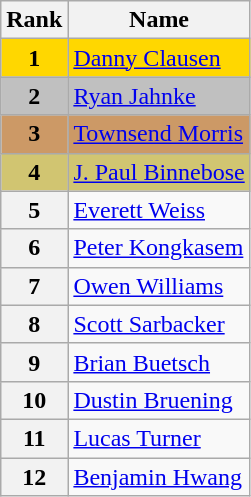<table class="wikitable">
<tr>
<th>Rank</th>
<th>Name</th>
</tr>
<tr bgcolor="gold">
<td align="center"><strong>1</strong></td>
<td><a href='#'>Danny Clausen</a></td>
</tr>
<tr bgcolor="silver">
<td align="center"><strong>2</strong></td>
<td><a href='#'>Ryan Jahnke</a></td>
</tr>
<tr bgcolor="cc9966">
<td align="center"><strong>3</strong></td>
<td><a href='#'>Townsend Morris</a></td>
</tr>
<tr bgcolor="#d1c571">
<td align="center"><strong>4</strong></td>
<td><a href='#'>J. Paul Binnebose</a></td>
</tr>
<tr>
<th>5</th>
<td><a href='#'>Everett Weiss</a></td>
</tr>
<tr>
<th>6</th>
<td><a href='#'>Peter Kongkasem</a></td>
</tr>
<tr>
<th>7</th>
<td><a href='#'>Owen Williams</a></td>
</tr>
<tr>
<th>8</th>
<td><a href='#'>Scott Sarbacker</a></td>
</tr>
<tr>
<th>9</th>
<td><a href='#'>Brian Buetsch</a></td>
</tr>
<tr>
<th>10</th>
<td><a href='#'>Dustin Bruening</a></td>
</tr>
<tr>
<th>11</th>
<td><a href='#'>Lucas Turner</a></td>
</tr>
<tr>
<th>12</th>
<td><a href='#'>Benjamin Hwang</a></td>
</tr>
</table>
